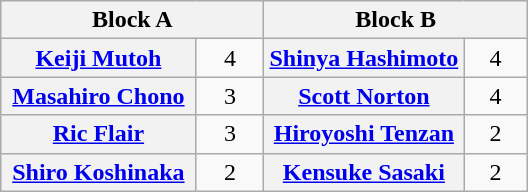<table class="wikitable" style="margin: 1em auto 1em auto;text-align:center">
<tr>
<th colspan="2" style="width:50%">Block A</th>
<th colspan="2" style="width:50%">Block B</th>
</tr>
<tr>
<th><a href='#'>Keiji Mutoh</a></th>
<td style="width:35px">4</td>
<th><a href='#'>Shinya Hashimoto</a></th>
<td style="width:35px">4</td>
</tr>
<tr>
<th><a href='#'>Masahiro Chono</a></th>
<td>3</td>
<th><a href='#'>Scott Norton</a></th>
<td>4</td>
</tr>
<tr>
<th><a href='#'>Ric Flair</a></th>
<td>3</td>
<th><a href='#'>Hiroyoshi Tenzan</a></th>
<td>2</td>
</tr>
<tr>
<th><a href='#'>Shiro Koshinaka</a></th>
<td>2</td>
<th><a href='#'>Kensuke Sasaki</a></th>
<td>2</td>
</tr>
</table>
